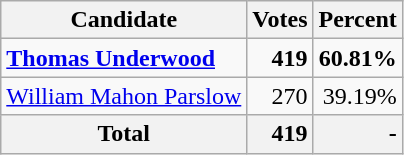<table class="wikitable">
<tr>
<th>Candidate</th>
<th>Votes</th>
<th>Percent</th>
</tr>
<tr>
<td style="font-weight:bold;"><a href='#'>Thomas Underwood</a></td>
<td style="text-align: right; font-weight:bold;">419</td>
<td style="text-align: right; font-weight:bold;">60.81%</td>
</tr>
<tr>
<td><a href='#'>William Mahon Parslow</a></td>
<td style="text-align: right; ">270</td>
<td style="text-align: right;">39.19%</td>
</tr>
<tr>
<th>Total</th>
<th style="text-align: right; ">419</th>
<th style="text-align: right; ">-</th>
</tr>
</table>
